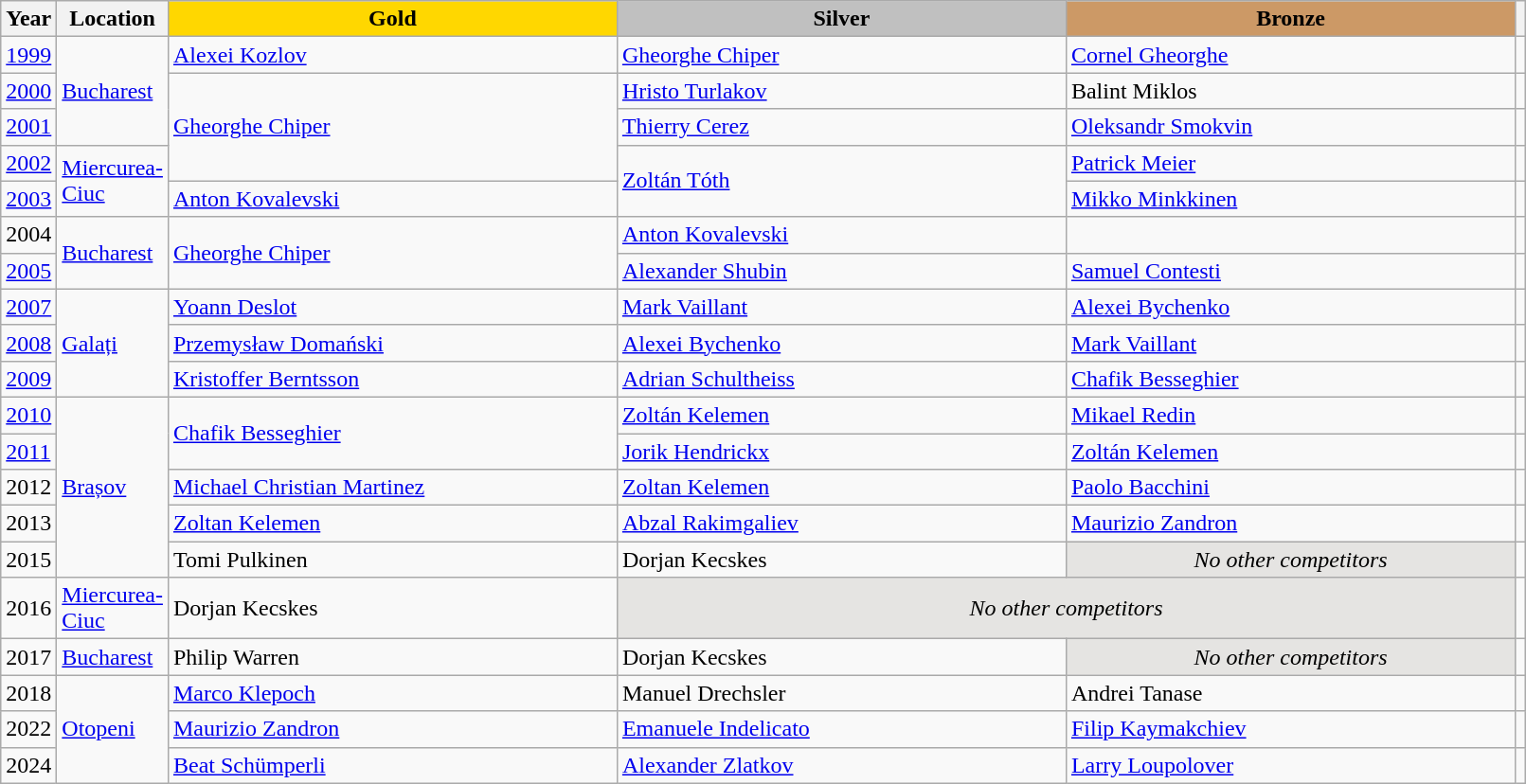<table class="wikitable unsortable" style="text-align:left; width:85%">
<tr>
<th scope="col" style="text-align:center">Year</th>
<th scope="col" style="text-align:center">Location</th>
<td scope="col" style="text-align:center; width:30%; background:gold"><strong>Gold</strong></td>
<td scope="col" style="text-align:center; width:30%; background:silver"><strong>Silver</strong></td>
<td scope="col" style="text-align:center; width:30%; background:#c96"><strong>Bronze</strong></td>
<th scope="col" style="text-align:center"></th>
</tr>
<tr>
<td><a href='#'>1999</a></td>
<td rowspan="3"><a href='#'>Bucharest</a></td>
<td> <a href='#'>Alexei Kozlov</a></td>
<td> <a href='#'>Gheorghe Chiper</a></td>
<td> <a href='#'>Cornel Gheorghe</a></td>
<td></td>
</tr>
<tr>
<td><a href='#'>2000</a></td>
<td rowspan="3"> <a href='#'>Gheorghe Chiper</a></td>
<td> <a href='#'>Hristo Turlakov</a></td>
<td> Balint Miklos</td>
<td></td>
</tr>
<tr>
<td><a href='#'>2001</a></td>
<td> <a href='#'>Thierry Cerez</a></td>
<td> <a href='#'>Oleksandr Smokvin</a></td>
<td></td>
</tr>
<tr>
<td><a href='#'>2002</a></td>
<td rowspan="2"><a href='#'>Miercurea-Ciuc</a></td>
<td rowspan="2"> <a href='#'>Zoltán Tóth</a></td>
<td> <a href='#'>Patrick Meier</a></td>
<td></td>
</tr>
<tr>
<td><a href='#'>2003</a></td>
<td> <a href='#'>Anton Kovalevski</a></td>
<td> <a href='#'>Mikko Minkkinen</a></td>
<td></td>
</tr>
<tr>
<td>2004</td>
<td rowspan="2"><a href='#'>Bucharest</a></td>
<td rowspan="2"> <a href='#'>Gheorghe Chiper</a></td>
<td> <a href='#'>Anton Kovalevski</a></td>
<td></td>
<td></td>
</tr>
<tr>
<td><a href='#'>2005</a></td>
<td> <a href='#'>Alexander Shubin</a></td>
<td> <a href='#'>Samuel Contesti</a></td>
<td></td>
</tr>
<tr>
<td><a href='#'>2007</a></td>
<td rowspan="3"><a href='#'>Galați</a></td>
<td> <a href='#'>Yoann Deslot</a></td>
<td> <a href='#'>Mark Vaillant</a></td>
<td> <a href='#'>Alexei Bychenko</a></td>
<td></td>
</tr>
<tr>
<td><a href='#'>2008</a></td>
<td> <a href='#'>Przemysław Domański</a></td>
<td> <a href='#'>Alexei Bychenko</a></td>
<td> <a href='#'>Mark Vaillant</a></td>
<td></td>
</tr>
<tr>
<td><a href='#'>2009</a></td>
<td> <a href='#'>Kristoffer Berntsson</a></td>
<td> <a href='#'>Adrian Schultheiss</a></td>
<td> <a href='#'>Chafik Besseghier</a></td>
<td></td>
</tr>
<tr>
<td><a href='#'>2010</a></td>
<td rowspan="5"><a href='#'>Brașov</a></td>
<td rowspan="2"> <a href='#'>Chafik Besseghier</a></td>
<td> <a href='#'>Zoltán Kelemen</a></td>
<td> <a href='#'>Mikael Redin</a></td>
<td></td>
</tr>
<tr>
<td><a href='#'>2011</a></td>
<td> <a href='#'>Jorik Hendrickx</a></td>
<td> <a href='#'>Zoltán Kelemen</a></td>
<td></td>
</tr>
<tr>
<td>2012</td>
<td> <a href='#'>Michael Christian Martinez</a></td>
<td> <a href='#'>Zoltan Kelemen</a></td>
<td> <a href='#'>Paolo Bacchini</a></td>
<td></td>
</tr>
<tr>
<td>2013</td>
<td> <a href='#'>Zoltan Kelemen</a></td>
<td> <a href='#'>Abzal Rakimgaliev</a></td>
<td> <a href='#'>Maurizio Zandron</a></td>
<td></td>
</tr>
<tr>
<td>2015</td>
<td> Tomi Pulkinen</td>
<td> Dorjan Kecskes</td>
<td align="center" bgcolor="e5e4e2"><em>No other competitors</em></td>
<td></td>
</tr>
<tr>
<td>2016</td>
<td><a href='#'>Miercurea-Ciuc</a></td>
<td> Dorjan Kecskes</td>
<td colspan="2" align="center" bgcolor="e5e4e2"><em>No other competitors</em></td>
<td></td>
</tr>
<tr>
<td>2017</td>
<td><a href='#'>Bucharest</a></td>
<td> Philip Warren</td>
<td> Dorjan Kecskes</td>
<td align="center" bgcolor="e5e4e2"><em>No other competitors</em></td>
<td></td>
</tr>
<tr>
<td>2018</td>
<td rowspan="3"><a href='#'>Otopeni</a></td>
<td> <a href='#'>Marco Klepoch</a></td>
<td> Manuel Drechsler</td>
<td> Andrei Tanase</td>
<td></td>
</tr>
<tr>
<td>2022</td>
<td> <a href='#'>Maurizio Zandron</a></td>
<td> <a href='#'>Emanuele Indelicato</a></td>
<td> <a href='#'>Filip Kaymakchiev</a></td>
<td></td>
</tr>
<tr>
<td>2024</td>
<td> <a href='#'>Beat Schümperli</a></td>
<td> <a href='#'>Alexander Zlatkov</a></td>
<td> <a href='#'>Larry Loupolover</a></td>
<td></td>
</tr>
</table>
